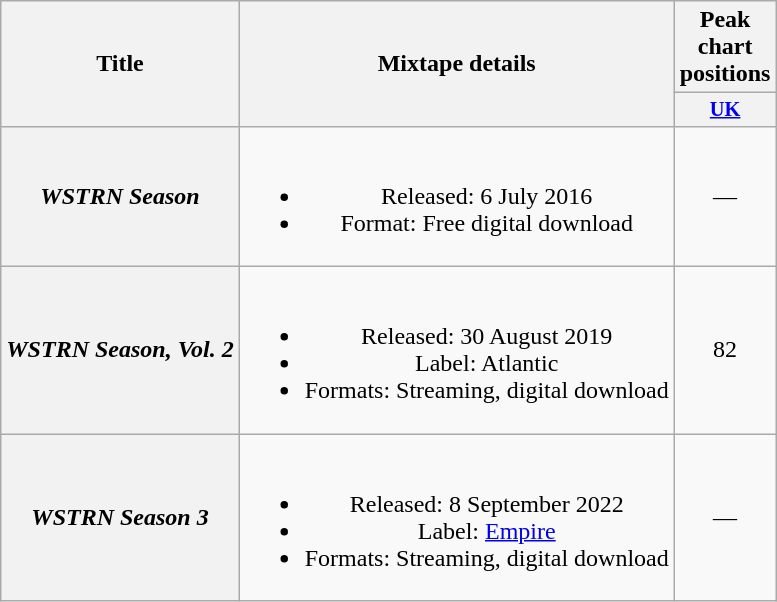<table class="wikitable plainrowheaders" style="text-align:center;">
<tr>
<th scope="col" rowspan="2">Title</th>
<th scope="col" rowspan="2">Mixtape details</th>
<th scope="col" colspan="1">Peak chart positions</th>
</tr>
<tr>
<th scope="col" style="width:3em;font-size:85%;"><a href='#'>UK</a><br></th>
</tr>
<tr>
<th scope="row"><em>WSTRN Season</em></th>
<td><br><ul><li>Released: 6 July 2016</li><li>Format: Free digital download</li></ul></td>
<td>—</td>
</tr>
<tr>
<th scope="row"><em>WSTRN Season, Vol. 2</em></th>
<td><br><ul><li>Released: 30 August 2019</li><li>Label: Atlantic</li><li>Formats: Streaming, digital download</li></ul></td>
<td>82</td>
</tr>
<tr>
<th scope="row"><em>WSTRN Season 3</em></th>
<td><br><ul><li>Released: 8 September 2022</li><li>Label: <a href='#'>Empire</a></li><li>Formats: Streaming, digital download</li></ul></td>
<td>—</td>
</tr>
</table>
